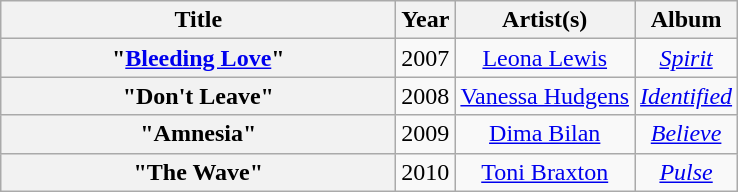<table class="wikitable plainrowheaders" style="text-align:center;">
<tr>
<th scope="col" style="width:16em;">Title</th>
<th scope="col">Year</th>
<th scope="col">Artist(s)</th>
<th scope="col">Album</th>
</tr>
<tr>
<th scope = "row">"<a href='#'>Bleeding Love</a>"</th>
<td>2007</td>
<td><a href='#'>Leona Lewis</a></td>
<td><em><a href='#'>Spirit</a></em></td>
</tr>
<tr>
<th scope = "row">"Don't Leave"</th>
<td>2008</td>
<td><a href='#'>Vanessa Hudgens</a></td>
<td><em><a href='#'>Identified</a></em></td>
</tr>
<tr>
<th scope = "row">"Amnesia"</th>
<td>2009</td>
<td><a href='#'>Dima Bilan</a></td>
<td><em><a href='#'>Believe</a></em></td>
</tr>
<tr>
<th scope = "row">"The Wave"</th>
<td>2010</td>
<td><a href='#'>Toni Braxton</a></td>
<td><em><a href='#'>Pulse</a></em></td>
</tr>
</table>
